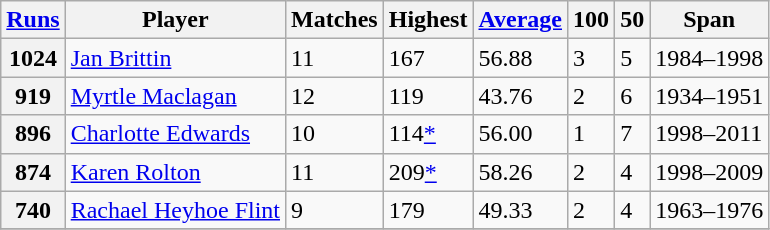<table class="wikitable sortable defaultcenter col2left">
<tr>
<th><a href='#'>Runs</a></th>
<th>Player</th>
<th>Matches</th>
<th>Highest</th>
<th><a href='#'>Average</a></th>
<th>100</th>
<th>50</th>
<th>Span</th>
</tr>
<tr>
<th>1024</th>
<td> <a href='#'>Jan Brittin</a></td>
<td>11</td>
<td>167</td>
<td>56.88</td>
<td>3</td>
<td>5</td>
<td>1984–1998</td>
</tr>
<tr>
<th>919</th>
<td> <a href='#'>Myrtle Maclagan</a></td>
<td>12</td>
<td>119</td>
<td>43.76</td>
<td>2</td>
<td>6</td>
<td>1934–1951</td>
</tr>
<tr>
<th>896</th>
<td> <a href='#'>Charlotte Edwards</a></td>
<td>10</td>
<td>114<a href='#'>*</a></td>
<td>56.00</td>
<td>1</td>
<td>7</td>
<td>1998–2011</td>
</tr>
<tr>
<th>874</th>
<td> <a href='#'>Karen Rolton</a></td>
<td>11</td>
<td>209<a href='#'>*</a></td>
<td>58.26</td>
<td>2</td>
<td>4</td>
<td>1998–2009</td>
</tr>
<tr>
<th>740</th>
<td> <a href='#'>Rachael Heyhoe Flint</a></td>
<td>9</td>
<td>179</td>
<td>49.33</td>
<td>2</td>
<td>4</td>
<td>1963–1976</td>
</tr>
<tr>
</tr>
</table>
